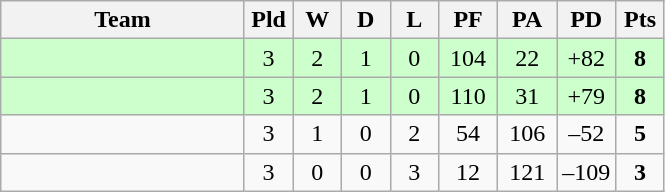<table class="wikitable" style="text-align:center;">
<tr>
<th width=155>Team</th>
<th width=25 abbr="Played">Pld</th>
<th width=25 abbr="Won">W</th>
<th width=25 abbr="Drawn">D</th>
<th width=25 abbr="Lost">L</th>
<th width=32 abbr="Points for">PF</th>
<th width=32 abbr="Points against">PA</th>
<th width=32 abbr="Points difference">PD</th>
<th width=25 abbr="Points">Pts</th>
</tr>
<tr style="background:#ccffcc">
<td align=left></td>
<td>3</td>
<td>2</td>
<td>1</td>
<td>0</td>
<td>104</td>
<td>22</td>
<td>+82</td>
<td><strong>8</strong></td>
</tr>
<tr style="background:#ccffcc">
<td align=left></td>
<td>3</td>
<td>2</td>
<td>1</td>
<td>0</td>
<td>110</td>
<td>31</td>
<td>+79</td>
<td><strong>8</strong></td>
</tr>
<tr>
<td align=left></td>
<td>3</td>
<td>1</td>
<td>0</td>
<td>2</td>
<td>54</td>
<td>106</td>
<td>–52</td>
<td><strong>5</strong></td>
</tr>
<tr>
<td align=left></td>
<td>3</td>
<td>0</td>
<td>0</td>
<td>3</td>
<td>12</td>
<td>121</td>
<td>–109</td>
<td><strong>3</strong></td>
</tr>
</table>
